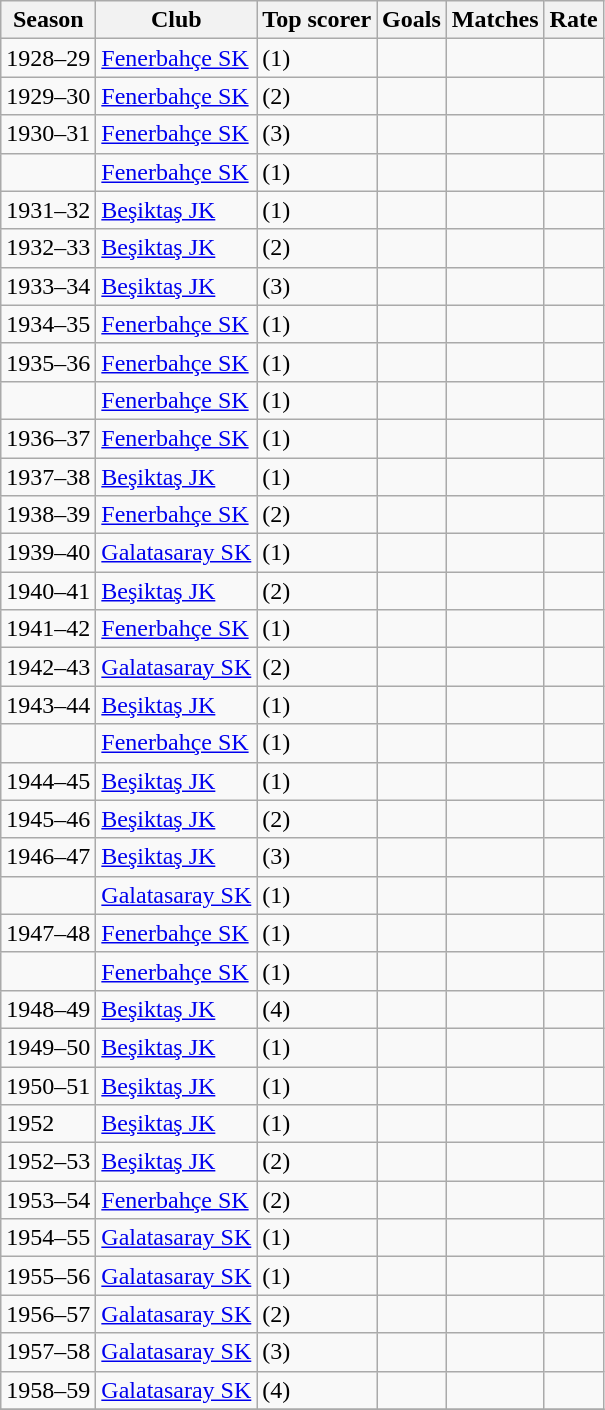<table class="wikitable sortable">
<tr>
<th>Season</th>
<th>Club</th>
<th>Top scorer</th>
<th>Goals</th>
<th>Matches</th>
<th>Rate</th>
</tr>
<tr>
<td>1928–29</td>
<td><a href='#'>Fenerbahçe SK</a></td>
<td>  (1)</td>
<td></td>
<td></td>
<td></td>
</tr>
<tr>
<td>1929–30</td>
<td><a href='#'>Fenerbahçe SK</a></td>
<td>  (2)</td>
<td></td>
<td></td>
<td></td>
</tr>
<tr>
<td>1930–31</td>
<td><a href='#'>Fenerbahçe SK</a></td>
<td>  (3)</td>
<td></td>
<td></td>
<td></td>
</tr>
<tr>
<td></td>
<td><a href='#'>Fenerbahçe SK</a></td>
<td>  (1)</td>
<td></td>
<td></td>
<td></td>
</tr>
<tr>
<td>1931–32</td>
<td><a href='#'>Beşiktaş JK</a></td>
<td>  (1)</td>
<td></td>
<td></td>
<td></td>
</tr>
<tr>
<td>1932–33</td>
<td><a href='#'>Beşiktaş JK</a></td>
<td>  (2)</td>
<td></td>
<td></td>
<td></td>
</tr>
<tr>
<td>1933–34</td>
<td><a href='#'>Beşiktaş JK</a></td>
<td>  (3)</td>
<td></td>
<td></td>
<td></td>
</tr>
<tr>
<td>1934–35</td>
<td><a href='#'>Fenerbahçe SK</a></td>
<td>  (1)</td>
<td></td>
<td></td>
<td></td>
</tr>
<tr>
<td>1935–36</td>
<td><a href='#'>Fenerbahçe SK</a></td>
<td>  (1)</td>
<td></td>
<td></td>
<td></td>
</tr>
<tr>
<td></td>
<td><a href='#'>Fenerbahçe SK</a></td>
<td>  (1)</td>
<td></td>
<td></td>
<td></td>
</tr>
<tr>
<td>1936–37</td>
<td><a href='#'>Fenerbahçe SK</a></td>
<td>  (1)</td>
<td></td>
<td></td>
<td></td>
</tr>
<tr>
<td>1937–38</td>
<td><a href='#'>Beşiktaş JK</a></td>
<td>  (1)</td>
<td></td>
<td></td>
<td></td>
</tr>
<tr>
<td>1938–39</td>
<td><a href='#'>Fenerbahçe SK</a></td>
<td>  (2)</td>
<td></td>
<td></td>
<td></td>
</tr>
<tr>
<td>1939–40</td>
<td><a href='#'>Galatasaray SK</a></td>
<td>  (1)</td>
<td></td>
<td></td>
<td></td>
</tr>
<tr>
<td>1940–41</td>
<td><a href='#'>Beşiktaş JK</a></td>
<td>  (2)</td>
<td></td>
<td></td>
<td></td>
</tr>
<tr>
<td>1941–42</td>
<td><a href='#'>Fenerbahçe SK</a></td>
<td>  (1)</td>
<td></td>
<td></td>
<td></td>
</tr>
<tr>
<td>1942–43</td>
<td><a href='#'>Galatasaray SK</a></td>
<td>  (2)</td>
<td></td>
<td></td>
<td></td>
</tr>
<tr>
<td>1943–44</td>
<td><a href='#'>Beşiktaş JK</a></td>
<td>  (1)</td>
<td></td>
<td></td>
<td></td>
</tr>
<tr>
<td></td>
<td><a href='#'>Fenerbahçe SK</a></td>
<td>  (1)</td>
<td></td>
<td></td>
<td></td>
</tr>
<tr>
<td>1944–45</td>
<td><a href='#'>Beşiktaş JK</a></td>
<td>  (1)</td>
<td></td>
<td></td>
<td></td>
</tr>
<tr>
<td>1945–46</td>
<td><a href='#'>Beşiktaş JK</a></td>
<td>  (2)</td>
<td></td>
<td></td>
<td></td>
</tr>
<tr>
<td>1946–47</td>
<td><a href='#'>Beşiktaş JK</a></td>
<td>  (3)</td>
<td></td>
<td></td>
<td></td>
</tr>
<tr>
<td></td>
<td><a href='#'>Galatasaray SK</a></td>
<td>  (1)</td>
<td></td>
<td></td>
<td></td>
</tr>
<tr>
<td>1947–48</td>
<td><a href='#'>Fenerbahçe SK</a></td>
<td>  (1)</td>
<td></td>
<td></td>
<td></td>
</tr>
<tr>
<td></td>
<td><a href='#'>Fenerbahçe SK</a></td>
<td>  (1)</td>
<td></td>
<td></td>
<td></td>
</tr>
<tr>
<td>1948–49</td>
<td><a href='#'>Beşiktaş JK</a></td>
<td>  (4)</td>
<td></td>
<td></td>
<td></td>
</tr>
<tr>
<td>1949–50</td>
<td><a href='#'>Beşiktaş JK</a></td>
<td>  (1)</td>
<td></td>
<td></td>
<td></td>
</tr>
<tr>
<td>1950–51</td>
<td><a href='#'>Beşiktaş JK</a></td>
<td>  (1)</td>
<td></td>
<td></td>
<td></td>
</tr>
<tr>
<td>1952</td>
<td><a href='#'>Beşiktaş JK</a></td>
<td>  (1)</td>
<td></td>
<td></td>
<td></td>
</tr>
<tr>
<td>1952–53</td>
<td><a href='#'>Beşiktaş JK</a></td>
<td>  (2)</td>
<td></td>
<td></td>
<td></td>
</tr>
<tr>
<td>1953–54</td>
<td><a href='#'>Fenerbahçe SK</a></td>
<td>  (2)</td>
<td></td>
<td></td>
<td></td>
</tr>
<tr>
<td>1954–55</td>
<td><a href='#'>Galatasaray SK</a></td>
<td>  (1)</td>
<td></td>
<td></td>
<td></td>
</tr>
<tr>
<td>1955–56</td>
<td><a href='#'>Galatasaray SK</a></td>
<td>  (1)</td>
<td></td>
<td></td>
<td></td>
</tr>
<tr>
<td>1956–57</td>
<td><a href='#'>Galatasaray SK</a></td>
<td>  (2)</td>
<td></td>
<td></td>
<td></td>
</tr>
<tr>
<td>1957–58</td>
<td><a href='#'>Galatasaray SK</a></td>
<td>  (3)</td>
<td></td>
<td></td>
<td></td>
</tr>
<tr>
<td>1958–59</td>
<td><a href='#'>Galatasaray SK</a></td>
<td>  (4)</td>
<td></td>
<td></td>
<td></td>
</tr>
<tr>
</tr>
</table>
